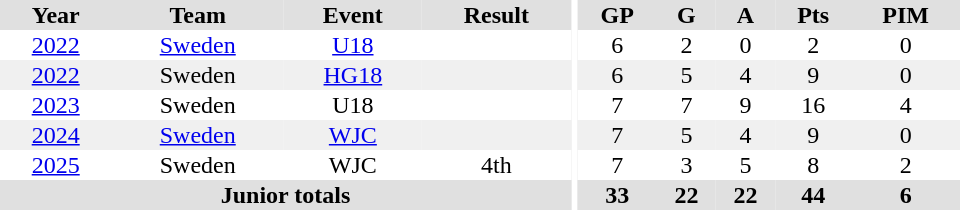<table border="0" cellpadding="1" cellspacing="0" ID="Table3" style="text-align:center; width:40em">
<tr bgcolor="#e0e0e0">
<th>Year</th>
<th>Team</th>
<th>Event</th>
<th>Result</th>
<th rowspan="99" bgcolor="#ffffff"></th>
<th>GP</th>
<th>G</th>
<th>A</th>
<th>Pts</th>
<th>PIM</th>
</tr>
<tr>
<td><a href='#'>2022</a></td>
<td><a href='#'>Sweden</a></td>
<td><a href='#'>U18</a></td>
<td></td>
<td>6</td>
<td>2</td>
<td>0</td>
<td>2</td>
<td>0</td>
</tr>
<tr bgcolor="#f0f0f0">
<td><a href='#'>2022</a></td>
<td>Sweden</td>
<td><a href='#'>HG18</a></td>
<td></td>
<td>6</td>
<td>5</td>
<td>4</td>
<td>9</td>
<td>0</td>
</tr>
<tr>
<td><a href='#'>2023</a></td>
<td>Sweden</td>
<td>U18</td>
<td></td>
<td>7</td>
<td>7</td>
<td>9</td>
<td>16</td>
<td>4</td>
</tr>
<tr bgcolor="#f0f0f0">
<td><a href='#'>2024</a></td>
<td><a href='#'>Sweden</a></td>
<td><a href='#'>WJC</a></td>
<td></td>
<td>7</td>
<td>5</td>
<td>4</td>
<td>9</td>
<td>0</td>
</tr>
<tr>
<td><a href='#'>2025</a></td>
<td>Sweden</td>
<td>WJC</td>
<td>4th</td>
<td>7</td>
<td>3</td>
<td>5</td>
<td>8</td>
<td>2</td>
</tr>
<tr bgcolor="#e0e0e0">
<th colspan="4">Junior totals</th>
<th>33</th>
<th>22</th>
<th>22</th>
<th>44</th>
<th>6</th>
</tr>
</table>
